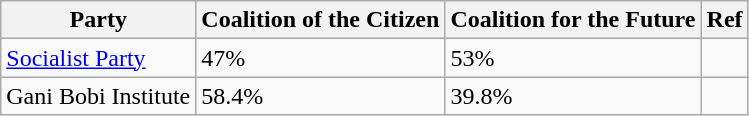<table class="wikitable">
<tr>
<th>Party</th>
<th>Coalition of the Citizen</th>
<th>Coalition for the Future</th>
<th>Ref</th>
</tr>
<tr>
<td><a href='#'>Socialist Party</a></td>
<td>47%</td>
<td>53%</td>
<td></td>
</tr>
<tr>
<td>Gani Bobi Institute</td>
<td>58.4%</td>
<td>39.8%</td>
<td></td>
</tr>
</table>
